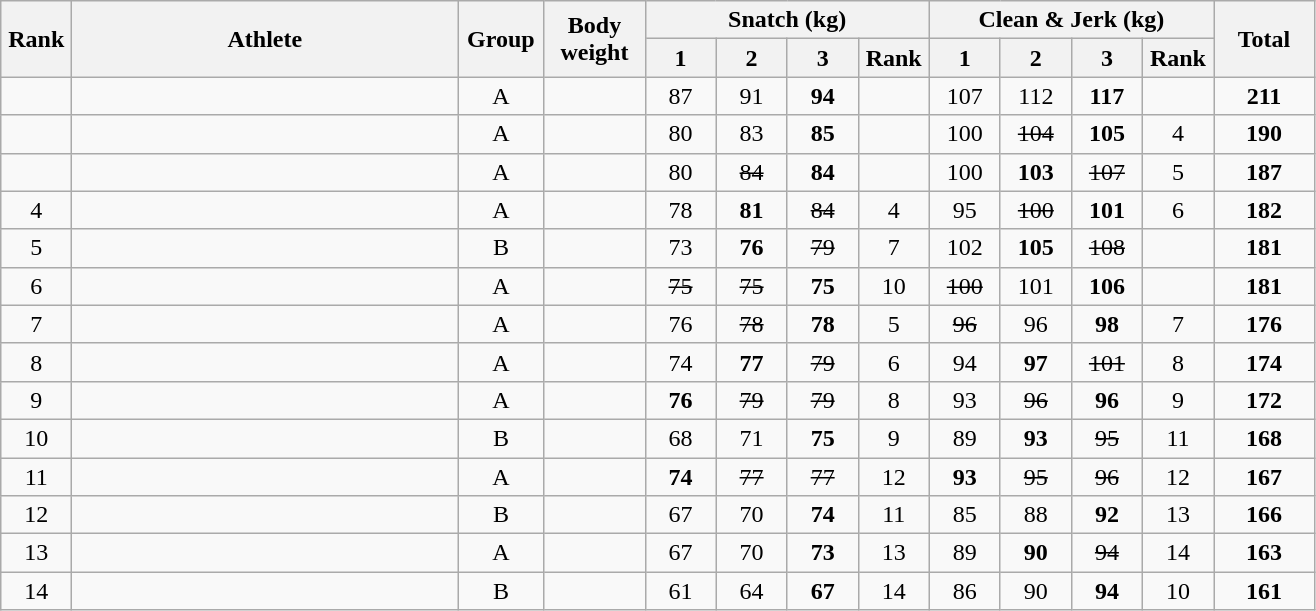<table class = "wikitable" style="text-align:center;">
<tr>
<th rowspan=2 width=40>Rank</th>
<th rowspan=2 width=250>Athlete</th>
<th rowspan=2 width=50>Group</th>
<th rowspan=2 width=60>Body weight</th>
<th colspan=4>Snatch (kg)</th>
<th colspan=4>Clean & Jerk (kg)</th>
<th rowspan=2 width=60>Total</th>
</tr>
<tr>
<th width=40>1</th>
<th width=40>2</th>
<th width=40>3</th>
<th width=40>Rank</th>
<th width=40>1</th>
<th width=40>2</th>
<th width=40>3</th>
<th width=40>Rank</th>
</tr>
<tr>
<td></td>
<td align=left></td>
<td>A</td>
<td></td>
<td>87</td>
<td>91</td>
<td><strong>94</strong></td>
<td></td>
<td>107</td>
<td>112</td>
<td><strong>117</strong></td>
<td></td>
<td><strong>211</strong></td>
</tr>
<tr>
<td></td>
<td align=left></td>
<td>A</td>
<td></td>
<td>80</td>
<td>83</td>
<td><strong>85</strong></td>
<td></td>
<td>100</td>
<td><s>104</s></td>
<td><strong>105</strong></td>
<td>4</td>
<td><strong>190</strong></td>
</tr>
<tr>
<td></td>
<td align=left></td>
<td>A</td>
<td></td>
<td>80</td>
<td><s>84</s></td>
<td><strong>84</strong></td>
<td></td>
<td>100</td>
<td><strong>103</strong></td>
<td><s>107</s></td>
<td>5</td>
<td><strong>187</strong></td>
</tr>
<tr>
<td>4</td>
<td align=left></td>
<td>A</td>
<td></td>
<td>78</td>
<td><strong>81</strong></td>
<td><s>84</s></td>
<td>4</td>
<td>95</td>
<td><s>100</s></td>
<td><strong>101</strong></td>
<td>6</td>
<td><strong>182</strong></td>
</tr>
<tr>
<td>5</td>
<td align=left></td>
<td>B</td>
<td></td>
<td>73</td>
<td><strong>76</strong></td>
<td><s>79</s></td>
<td>7</td>
<td>102</td>
<td><strong>105</strong></td>
<td><s>108</s></td>
<td></td>
<td><strong>181</strong></td>
</tr>
<tr>
<td>6</td>
<td align=left></td>
<td>A</td>
<td></td>
<td><s>75</s></td>
<td><s>75</s></td>
<td><strong>75</strong></td>
<td>10</td>
<td><s>100</s></td>
<td>101</td>
<td><strong>106</strong></td>
<td></td>
<td><strong>181</strong></td>
</tr>
<tr>
<td>7</td>
<td align=left></td>
<td>A</td>
<td></td>
<td>76</td>
<td><s>78</s></td>
<td><strong>78</strong></td>
<td>5</td>
<td><s>96</s></td>
<td>96</td>
<td><strong>98</strong></td>
<td>7</td>
<td><strong>176</strong></td>
</tr>
<tr>
<td>8</td>
<td align=left></td>
<td>A</td>
<td></td>
<td>74</td>
<td><strong>77</strong></td>
<td><s>79</s></td>
<td>6</td>
<td>94</td>
<td><strong>97</strong></td>
<td><s>101</s></td>
<td>8</td>
<td><strong>174</strong></td>
</tr>
<tr>
<td>9</td>
<td align=left></td>
<td>A</td>
<td></td>
<td><strong>76</strong></td>
<td><s>79</s></td>
<td><s>79</s></td>
<td>8</td>
<td>93</td>
<td><s>96</s></td>
<td><strong>96</strong></td>
<td>9</td>
<td><strong>172</strong></td>
</tr>
<tr>
<td>10</td>
<td align=left></td>
<td>B</td>
<td></td>
<td>68</td>
<td>71</td>
<td><strong>75</strong></td>
<td>9</td>
<td>89</td>
<td><strong>93</strong></td>
<td><s>95</s></td>
<td>11</td>
<td><strong>168</strong></td>
</tr>
<tr>
<td>11</td>
<td align=left></td>
<td>A</td>
<td></td>
<td><strong>74</strong></td>
<td><s>77</s></td>
<td><s>77</s></td>
<td>12</td>
<td><strong>93</strong></td>
<td><s>95</s></td>
<td><s>96</s></td>
<td>12</td>
<td><strong>167</strong></td>
</tr>
<tr>
<td>12</td>
<td align=left></td>
<td>B</td>
<td></td>
<td>67</td>
<td>70</td>
<td><strong>74</strong></td>
<td>11</td>
<td>85</td>
<td>88</td>
<td><strong>92</strong></td>
<td>13</td>
<td><strong>166</strong></td>
</tr>
<tr>
<td>13</td>
<td align=left></td>
<td>A</td>
<td></td>
<td>67</td>
<td>70</td>
<td><strong>73</strong></td>
<td>13</td>
<td>89</td>
<td><strong>90</strong></td>
<td><s>94</s></td>
<td>14</td>
<td><strong>163</strong></td>
</tr>
<tr>
<td>14</td>
<td align=left></td>
<td>B</td>
<td></td>
<td>61</td>
<td>64</td>
<td><strong>67</strong></td>
<td>14</td>
<td>86</td>
<td>90</td>
<td><strong>94</strong></td>
<td>10</td>
<td><strong>161</strong></td>
</tr>
</table>
